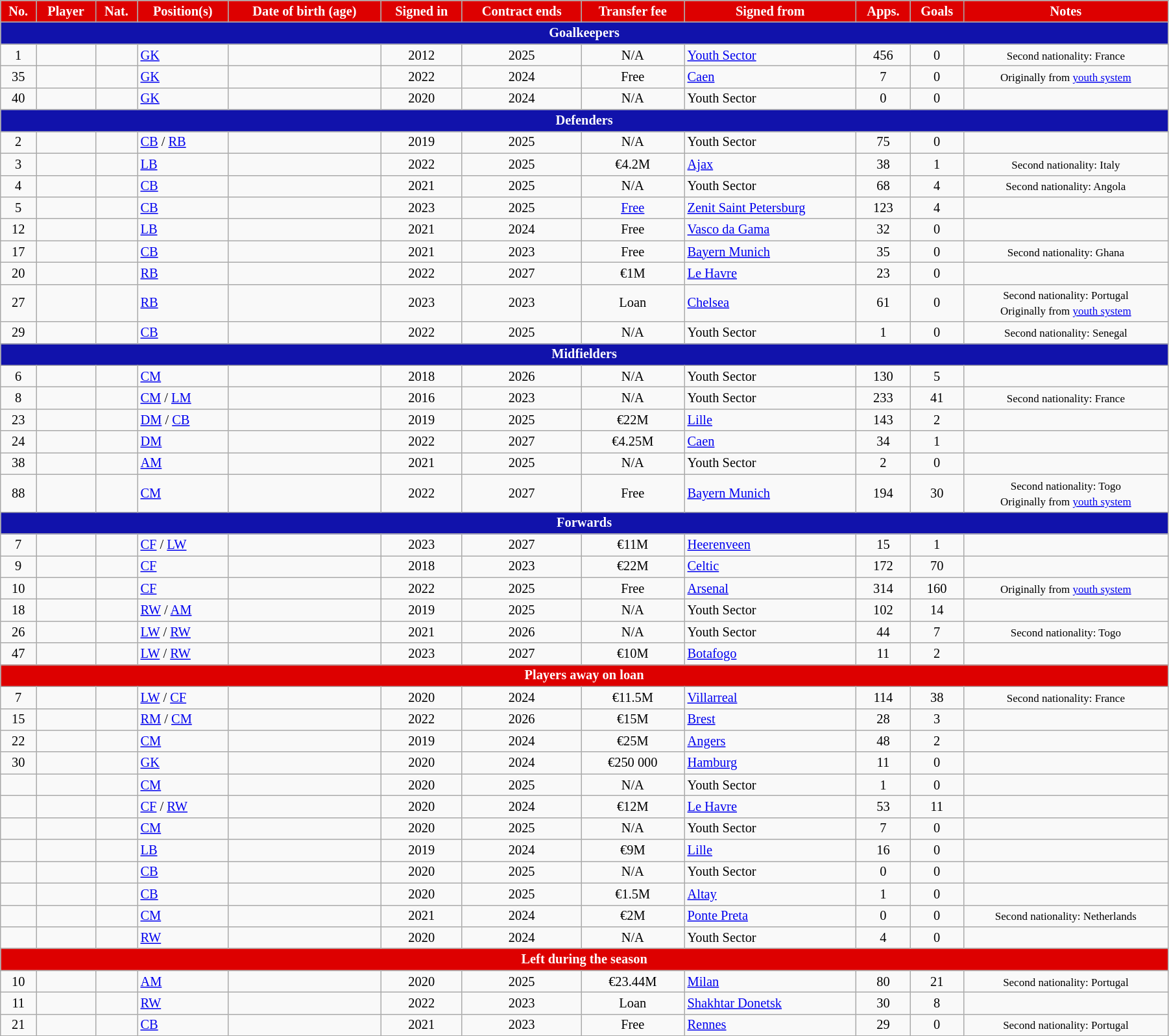<table class="wikitable plainrowheaders sortable"style="text-align:center;font-size:85%;width:95%">
<tr>
<th style="background:#DD0000; color:white; scope="col";text-align:center;width:10x";>No.</th>
<th style="background:#DD0000; color:white; scope="col";text-align:center;width:160x";>Player</th>
<th style="background:#DD0000; color:white; scope="col";text-align:center;width:20x";>Nat.</th>
<th style="background:#DD0000; color:white; scope="col";text-align:center;width:80x";>Position(s)</th>
<th style="background:#DD0000; color:white; scope="col";text-align:center;width:180x";>Date of birth (age)</th>
<th style="background:#DD0000; color:white; scope="col";text-align:center;width:20x";>Signed in</th>
<th style="background:#DD0000; color:white; scope="col";text-align:center;width:20x";>Contract ends</th>
<th style="background:#DD0000; color:white; scope="col";text-align:center;width:60x";>Transfer fee</th>
<th style="background:#DD0000; color:white; scope="col";text-align:center;width:180x";>Signed from</th>
<th style="background:#DD0000; color:white; scope="col";text-align:center;width:15x";>Apps.</th>
<th style="background:#DD0000; color:white; scope="col";text-align:center;width:15x";>Goals</th>
<th style="background:#DD0000; color:white; scope="col">Notes</th>
</tr>
<tr>
<th colspan="12"  style="background:#1112AB; color:white; text-align:center;">Goalkeepers</th>
</tr>
<tr>
<td>1</td>
<td style="text-align: left;"></td>
<td></td>
<td style="text-align: left;"><a href='#'>GK</a></td>
<td style="text-align: left;"></td>
<td>2012</td>
<td>2025</td>
<td>N/A</td>
<td style="text-align: left;"> <a href='#'>Youth Sector</a></td>
<td>456</td>
<td>0</td>
<td><small>Second nationality: France</small></td>
</tr>
<tr>
<td>35</td>
<td style="text-align: left;"></td>
<td></td>
<td style="text-align: left;"><a href='#'>GK</a></td>
<td style="text-align: left;"></td>
<td>2022</td>
<td>2024</td>
<td>Free</td>
<td style="text-align: left;"> <a href='#'>Caen</a></td>
<td>7</td>
<td>0</td>
<td><small>Originally from <a href='#'>youth system</a></small></td>
</tr>
<tr>
<td>40</td>
<td style="text-align: left;"></td>
<td></td>
<td style="text-align: left;"><a href='#'>GK</a></td>
<td style="text-align: left;"></td>
<td>2020</td>
<td>2024</td>
<td>N/A</td>
<td style="text-align: left;"> Youth Sector</td>
<td>0</td>
<td>0</td>
<td></td>
</tr>
<tr>
<th colspan="12"  style="background:#1112AB; color:white; text-align:center;">Defenders</th>
</tr>
<tr>
<td>2</td>
<td style="text-align: left;"></td>
<td></td>
<td style="text-align: left;"><a href='#'>CB</a> / <a href='#'>RB</a></td>
<td style="text-align: left;"></td>
<td>2019</td>
<td>2025</td>
<td>N/A</td>
<td style="text-align: left;"> Youth Sector</td>
<td>75</td>
<td>0</td>
<td></td>
</tr>
<tr>
<td>3</td>
<td style="text-align: left;"></td>
<td></td>
<td style="text-align: left;"><a href='#'>LB</a></td>
<td style="text-align: left;"></td>
<td>2022</td>
<td>2025</td>
<td>€4.2M</td>
<td style="text-align: left;"> <a href='#'>Ajax</a></td>
<td>38</td>
<td>1</td>
<td><small>Second nationality: Italy</small></td>
</tr>
<tr>
<td>4</td>
<td style="text-align: left;"></td>
<td></td>
<td style="text-align: left;"><a href='#'>CB</a></td>
<td style="text-align: left;"></td>
<td>2021</td>
<td>2025</td>
<td>N/A</td>
<td style="text-align: left;"> Youth Sector</td>
<td>68</td>
<td>4</td>
<td><small>Second nationality: Angola</small></td>
</tr>
<tr>
<td>5</td>
<td style="text-align: left;"></td>
<td></td>
<td style="text-align: left;"><a href='#'>CB</a></td>
<td style="text-align: left;"></td>
<td>2023</td>
<td>2025</td>
<td><a href='#'>Free</a></td>
<td style="text-align: left;"> <a href='#'>Zenit Saint Petersburg</a></td>
<td>123</td>
<td>4</td>
<td></td>
</tr>
<tr>
<td>12</td>
<td style="text-align: left;"></td>
<td></td>
<td style="text-align: left;"><a href='#'>LB</a></td>
<td style="text-align: left;"></td>
<td>2021</td>
<td>2024</td>
<td>Free</td>
<td style="text-align: left;"> <a href='#'>Vasco da Gama</a></td>
<td>32</td>
<td>0</td>
<td></td>
</tr>
<tr>
<td>17</td>
<td style="text-align: left;"></td>
<td></td>
<td style="text-align: left;"><a href='#'>CB</a></td>
<td style="text-align: left;"></td>
<td>2021</td>
<td>2023</td>
<td>Free</td>
<td style="text-align: left;"> <a href='#'>Bayern Munich</a></td>
<td>35</td>
<td>0</td>
<td><small>Second nationality: Ghana</small></td>
</tr>
<tr>
<td>20</td>
<td style="text-align: left;"></td>
<td></td>
<td style="text-align: left;"><a href='#'>RB</a></td>
<td style="text-align: left;"></td>
<td>2022</td>
<td>2027</td>
<td>€1M</td>
<td style="text-align: left;"> <a href='#'>Le Havre</a></td>
<td>23</td>
<td>0</td>
<td></td>
</tr>
<tr>
<td>27</td>
<td style="text-align: left;"></td>
<td></td>
<td style="text-align: left;"><a href='#'>RB</a></td>
<td style="text-align: left;"></td>
<td>2023</td>
<td>2023</td>
<td>Loan</td>
<td style="text-align: left;"> <a href='#'>Chelsea</a></td>
<td>61</td>
<td>0</td>
<td><small>Second nationality: Portugal</small> <br> <small>Originally from <a href='#'>youth system</a></small></td>
</tr>
<tr>
<td>29</td>
<td style="text-align: left;"></td>
<td></td>
<td style="text-align: left;"><a href='#'>CB</a></td>
<td style="text-align: left;"></td>
<td>2022</td>
<td>2025</td>
<td>N/A</td>
<td style="text-align: left;"> Youth Sector</td>
<td>1</td>
<td>0</td>
<td><small>Second nationality: Senegal</small></td>
</tr>
<tr>
<th colspan="12"  style="background:#1112AB; color:white; text-align:center;">Midfielders</th>
</tr>
<tr>
<td>6</td>
<td style="text-align: left;"></td>
<td></td>
<td style="text-align: left;"><a href='#'>CM</a></td>
<td style="text-align: left;"></td>
<td>2018</td>
<td>2026</td>
<td>N/A</td>
<td style="text-align: left;"> Youth Sector</td>
<td>130</td>
<td>5</td>
<td></td>
</tr>
<tr>
<td>8</td>
<td style="text-align: left;"></td>
<td></td>
<td style="text-align: left;"><a href='#'>CM</a> / <a href='#'>LM</a></td>
<td style="text-align: left;"></td>
<td>2016</td>
<td>2023</td>
<td>N/A</td>
<td style="text-align: left;"> Youth Sector</td>
<td>233</td>
<td>41</td>
<td><small>Second nationality: France</small></td>
</tr>
<tr>
<td>23</td>
<td style="text-align: left;"></td>
<td></td>
<td style="text-align: left;"><a href='#'>DM</a> / <a href='#'>CB</a></td>
<td style="text-align: left;"></td>
<td>2019</td>
<td>2025</td>
<td>€22M</td>
<td style="text-align: left;"> <a href='#'>Lille</a></td>
<td>143</td>
<td>2</td>
<td></td>
</tr>
<tr>
<td>24</td>
<td style="text-align: left;"></td>
<td></td>
<td style="text-align: left;"><a href='#'>DM</a></td>
<td style="text-align: left;"></td>
<td>2022</td>
<td>2027</td>
<td>€4.25M</td>
<td style="text-align: left;"> <a href='#'>Caen</a></td>
<td>34</td>
<td>1</td>
<td></td>
</tr>
<tr>
<td>38</td>
<td style="text-align: left;"></td>
<td></td>
<td style="text-align: left;"><a href='#'>AM</a></td>
<td style="text-align: left;"></td>
<td>2021</td>
<td>2025</td>
<td>N/A</td>
<td style="text-align: left;"> Youth Sector</td>
<td>2</td>
<td>0</td>
<td></td>
</tr>
<tr>
<td>88</td>
<td style="text-align: left;"></td>
<td></td>
<td style="text-align: left;"><a href='#'>CM</a></td>
<td style="text-align: left;"></td>
<td>2022</td>
<td>2027</td>
<td>Free</td>
<td style="text-align: left;"> <a href='#'>Bayern Munich</a></td>
<td>194</td>
<td>30</td>
<td><small>Second nationality: Togo</small> <br><small>Originally from <a href='#'>youth system</a></small></td>
</tr>
<tr>
<th colspan="12"  style="background:#1112AB; color:white; text-align:center;">Forwards</th>
</tr>
<tr>
<td>7</td>
<td style="text-align: left;"></td>
<td></td>
<td style="text-align: left;"><a href='#'>CF</a> / <a href='#'>LW</a></td>
<td style="text-align: left;"></td>
<td>2023</td>
<td>2027</td>
<td>€11M</td>
<td style="text-align: left;"> <a href='#'>Heerenveen</a></td>
<td>15</td>
<td>1</td>
<td></td>
</tr>
<tr>
<td>9</td>
<td style="text-align: left;"></td>
<td></td>
<td style="text-align: left;"><a href='#'>CF</a></td>
<td style="text-align: left;"></td>
<td>2018</td>
<td>2023</td>
<td>€22M</td>
<td style="text-align: left;"> <a href='#'>Celtic</a></td>
<td>172</td>
<td>70</td>
<td></td>
</tr>
<tr>
<td>10</td>
<td style="text-align: left;"></td>
<td></td>
<td style="text-align: left;"><a href='#'>CF</a></td>
<td style="text-align: left;"></td>
<td>2022</td>
<td>2025</td>
<td>Free</td>
<td style="text-align: left;"> <a href='#'>Arsenal</a></td>
<td>314</td>
<td>160</td>
<td><small>Originally from <a href='#'>youth system</a></small></td>
</tr>
<tr>
<td>18</td>
<td style="text-align: left;"></td>
<td></td>
<td style="text-align: left;"><a href='#'>RW</a> / <a href='#'>AM</a></td>
<td style="text-align: left;"></td>
<td>2019</td>
<td>2025</td>
<td>N/A</td>
<td style="text-align: left;"> Youth Sector</td>
<td>102</td>
<td>14</td>
<td></td>
</tr>
<tr>
<td>26</td>
<td style="text-align: left;"></td>
<td></td>
<td style="text-align: left;"><a href='#'>LW</a> / <a href='#'>RW</a></td>
<td style="text-align: left;"></td>
<td>2021</td>
<td>2026</td>
<td>N/A</td>
<td style="text-align: left;"> Youth Sector</td>
<td>44</td>
<td>7</td>
<td><small>Second nationality: Togo</small></td>
</tr>
<tr>
<td>47</td>
<td style="text-align: left;"></td>
<td></td>
<td style="text-align: left;"><a href='#'>LW</a> / <a href='#'>RW</a></td>
<td style="text-align: left;"></td>
<td>2023</td>
<td>2027</td>
<td>€10M</td>
<td style="text-align: left;"> <a href='#'>Botafogo</a></td>
<td>11</td>
<td>2</td>
<td></td>
</tr>
<tr>
<th colspan="12"  style="background:#DD0000; color:white; text-align:center;">Players away on loan</th>
</tr>
<tr>
<td>7</td>
<td style="text-align: left;"></td>
<td></td>
<td style="text-align: left;"><a href='#'>LW</a> / <a href='#'>CF</a></td>
<td style="text-align: left;"></td>
<td>2020</td>
<td>2024</td>
<td>€11.5M</td>
<td style="text-align: left;"> <a href='#'>Villarreal</a></td>
<td>114</td>
<td>38</td>
<td><small>Second nationality: France</small></td>
</tr>
<tr>
<td>15</td>
<td style="text-align: left;"></td>
<td></td>
<td style="text-align: left;"><a href='#'>RM</a> / <a href='#'>CM</a></td>
<td style="text-align: left;"></td>
<td>2022</td>
<td>2026</td>
<td>€15M</td>
<td style="text-align: left;"> <a href='#'>Brest</a></td>
<td>28</td>
<td>3</td>
<td></td>
</tr>
<tr>
<td>22</td>
<td style="text-align: left;"></td>
<td></td>
<td style="text-align: left;"><a href='#'>CM</a></td>
<td style="text-align: left;"></td>
<td>2019</td>
<td>2024</td>
<td>€25M</td>
<td style="text-align: left;"> <a href='#'>Angers</a></td>
<td>48</td>
<td>2</td>
<td></td>
</tr>
<tr>
<td>30</td>
<td style="text-align: left;"></td>
<td></td>
<td style="text-align: left;"><a href='#'>GK</a></td>
<td style="text-align: left;"></td>
<td>2020</td>
<td>2024</td>
<td>€250 000</td>
<td style="text-align: left;"> <a href='#'>Hamburg</a></td>
<td>11</td>
<td>0</td>
<td></td>
</tr>
<tr>
<td></td>
<td style="text-align: left;"></td>
<td></td>
<td style="text-align: left;"><a href='#'>CM</a></td>
<td style="text-align: left;"></td>
<td>2020</td>
<td>2025</td>
<td>N/A</td>
<td style="text-align: left;"> Youth Sector</td>
<td>1</td>
<td>0</td>
<td></td>
</tr>
<tr>
<td></td>
<td style="text-align: left;"></td>
<td></td>
<td style="text-align: left;"><a href='#'>CF</a> / <a href='#'>RW</a></td>
<td style="text-align: left;"></td>
<td>2020</td>
<td>2024</td>
<td>€12M</td>
<td style="text-align: left;"> <a href='#'>Le Havre</a></td>
<td>53</td>
<td>11</td>
<td></td>
</tr>
<tr>
<td></td>
<td style="text-align: left;"></td>
<td></td>
<td style="text-align: left;"><a href='#'>CM</a></td>
<td style="text-align: left;"></td>
<td>2020</td>
<td>2025</td>
<td>N/A</td>
<td style="text-align: left;"> Youth Sector</td>
<td>7</td>
<td>0</td>
<td></td>
</tr>
<tr>
<td></td>
<td style="text-align: left;"></td>
<td></td>
<td style="text-align: left;"><a href='#'>LB</a></td>
<td style="text-align: left;"></td>
<td>2019</td>
<td>2024</td>
<td>€9M</td>
<td style="text-align: left;"> <a href='#'>Lille</a></td>
<td>16</td>
<td>0</td>
<td></td>
</tr>
<tr>
<td></td>
<td style="text-align: left;"></td>
<td></td>
<td style="text-align: left;"><a href='#'>CB</a></td>
<td style="text-align: left;"></td>
<td>2020</td>
<td>2025</td>
<td>N/A</td>
<td style="text-align: left;"> Youth Sector</td>
<td>0</td>
<td>0</td>
<td></td>
</tr>
<tr>
<td></td>
<td style="text-align: left;"></td>
<td></td>
<td style="text-align: left;"><a href='#'>CB</a></td>
<td style="text-align: left;"></td>
<td>2020</td>
<td>2025</td>
<td>€1.5M</td>
<td style="text-align: left;"> <a href='#'>Altay</a></td>
<td>1</td>
<td>0</td>
<td></td>
</tr>
<tr>
<td></td>
<td style="text-align: left;"></td>
<td></td>
<td style="text-align: left;"><a href='#'>CM</a></td>
<td style="text-align: left;"></td>
<td>2021</td>
<td>2024</td>
<td>€2M</td>
<td style="text-align: left;"> <a href='#'>Ponte Preta</a></td>
<td>0</td>
<td>0</td>
<td><small>Second nationality: Netherlands</small></td>
</tr>
<tr>
<td></td>
<td style="text-align: left;"></td>
<td></td>
<td style="text-align: left;"><a href='#'>RW</a></td>
<td style="text-align: left;"></td>
<td>2020</td>
<td>2024</td>
<td>N/A</td>
<td style="text-align: left;"> Youth Sector</td>
<td>4</td>
<td>0</td>
<td></td>
</tr>
<tr>
<th colspan="12"  style="background:#DD0000; color:white; text-align:center;">Left during the season</th>
</tr>
<tr>
<td>10</td>
<td style="text-align: left;"></td>
<td></td>
<td style="text-align: left;"><a href='#'>AM</a></td>
<td style="text-align: left;"></td>
<td>2020</td>
<td>2025</td>
<td>€23.44M</td>
<td style="text-align: left;"> <a href='#'>Milan</a></td>
<td>80</td>
<td>21</td>
<td><small>Second nationality: Portugal</small></td>
</tr>
<tr>
<td>11</td>
<td style="text-align: left;"></td>
<td></td>
<td style="text-align: left;"><a href='#'>RW</a></td>
<td style="text-align: left;"></td>
<td>2022</td>
<td>2023</td>
<td>Loan</td>
<td style="text-align: left;"> <a href='#'>Shakhtar Donetsk</a></td>
<td>30</td>
<td>8</td>
<td></td>
</tr>
<tr>
<td>21</td>
<td style="text-align: left;"></td>
<td></td>
<td style="text-align: left;"><a href='#'>CB</a></td>
<td style="text-align: left;"></td>
<td>2021</td>
<td>2023</td>
<td>Free</td>
<td style="text-align: left;"> <a href='#'>Rennes</a></td>
<td>29</td>
<td>0</td>
<td><small>Second nationality: Portugal</small></td>
</tr>
</table>
